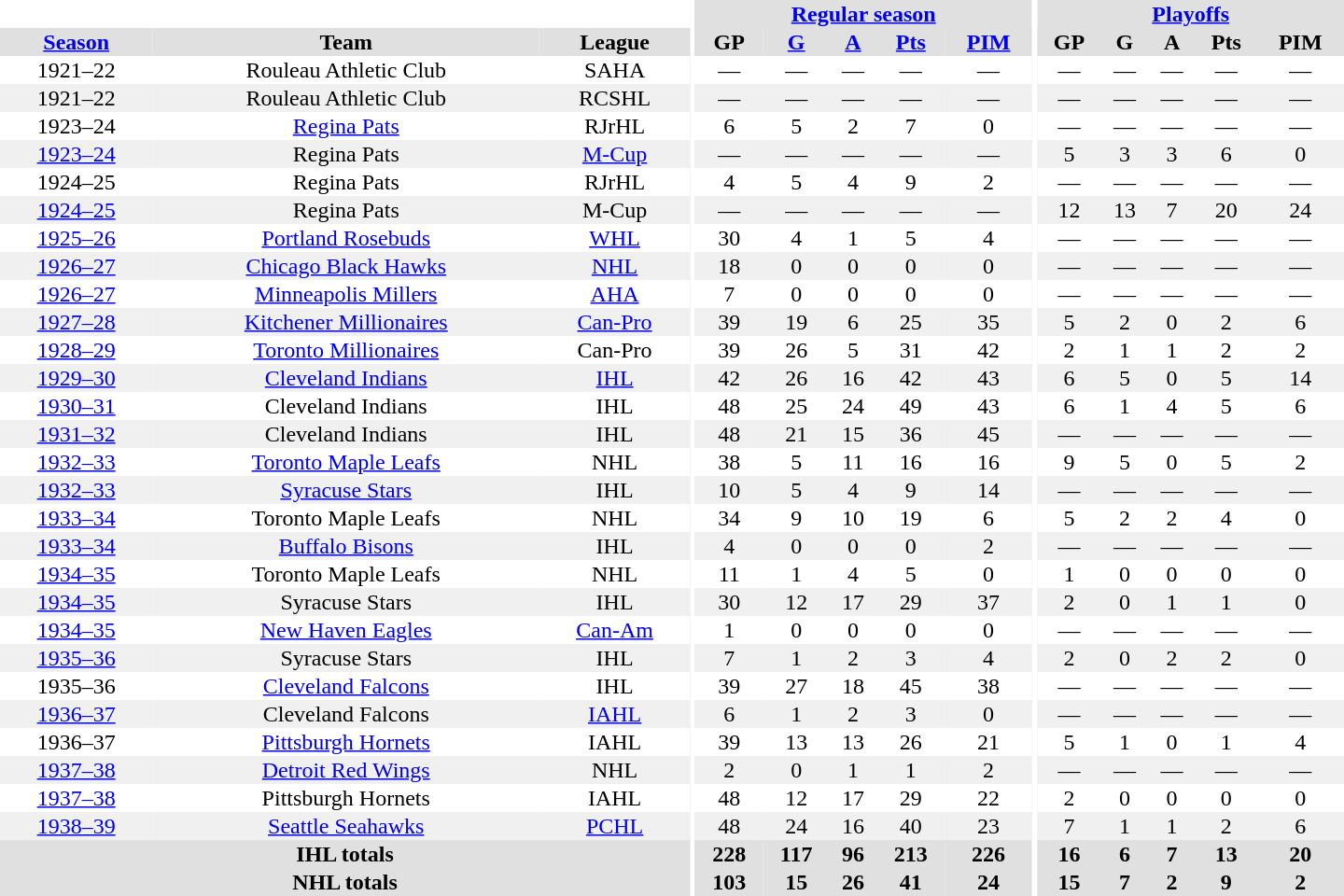<table border="0" cellpadding="1" cellspacing="0" style="text-align:center; width:60em">
<tr bgcolor="#e0e0e0">
<th colspan="3" bgcolor="#ffffff"></th>
<th rowspan="100" bgcolor="#ffffff"></th>
<th colspan="5"><a href='#'>Regular season</a></th>
<th rowspan="100" bgcolor="#ffffff"></th>
<th colspan="5"><a href='#'>Playoffs</a></th>
</tr>
<tr bgcolor="#e0e0e0">
<th><a href='#'>Season</a></th>
<th>Team</th>
<th>League</th>
<th>GP</th>
<th><a href='#'>G</a></th>
<th><a href='#'>A</a></th>
<th><a href='#'>Pts</a></th>
<th><a href='#'>PIM</a></th>
<th>GP</th>
<th>G</th>
<th>A</th>
<th>Pts</th>
<th>PIM</th>
</tr>
<tr>
<td>1921–22</td>
<td>Rouleau Athletic Club</td>
<td>SAHA</td>
<td>—</td>
<td>—</td>
<td>—</td>
<td>—</td>
<td>—</td>
<td>—</td>
<td>—</td>
<td>—</td>
<td>—</td>
<td>—</td>
</tr>
<tr bgcolor="#f0f0f0">
<td>1921–22</td>
<td>Rouleau Athletic Club</td>
<td>RCSHL</td>
<td>—</td>
<td>—</td>
<td>—</td>
<td>—</td>
<td>—</td>
<td>—</td>
<td>—</td>
<td>—</td>
<td>—</td>
<td>—</td>
</tr>
<tr>
<td>1923–24</td>
<td><a href='#'>Regina Pats</a></td>
<td>RJrHL</td>
<td>6</td>
<td>5</td>
<td>2</td>
<td>7</td>
<td>0</td>
<td>—</td>
<td>—</td>
<td>—</td>
<td>—</td>
<td>—</td>
</tr>
<tr bgcolor="#f0f0f0">
<td><a href='#'>1923–24</a></td>
<td>Regina Pats</td>
<td><a href='#'>M-Cup</a></td>
<td>—</td>
<td>—</td>
<td>—</td>
<td>—</td>
<td>—</td>
<td>5</td>
<td>3</td>
<td>3</td>
<td>6</td>
<td>0</td>
</tr>
<tr>
<td>1924–25</td>
<td>Regina Pats</td>
<td>RJrHL</td>
<td>4</td>
<td>5</td>
<td>4</td>
<td>9</td>
<td>2</td>
<td>—</td>
<td>—</td>
<td>—</td>
<td>—</td>
<td>—</td>
</tr>
<tr bgcolor="#f0f0f0">
<td><a href='#'>1924–25</a></td>
<td>Regina Pats</td>
<td>M-Cup</td>
<td>—</td>
<td>—</td>
<td>—</td>
<td>—</td>
<td>—</td>
<td>12</td>
<td>13</td>
<td>7</td>
<td>20</td>
<td>24</td>
</tr>
<tr>
<td><a href='#'>1925–26</a></td>
<td><a href='#'>Portland Rosebuds</a></td>
<td><a href='#'>WHL</a></td>
<td>30</td>
<td>4</td>
<td>1</td>
<td>5</td>
<td>4</td>
<td>—</td>
<td>—</td>
<td>—</td>
<td>—</td>
<td>—</td>
</tr>
<tr bgcolor="#f0f0f0">
<td><a href='#'>1926–27</a></td>
<td><a href='#'>Chicago Black Hawks</a></td>
<td><a href='#'>NHL</a></td>
<td>18</td>
<td>0</td>
<td>0</td>
<td>0</td>
<td>0</td>
<td>—</td>
<td>—</td>
<td>—</td>
<td>—</td>
<td>—</td>
</tr>
<tr>
<td><a href='#'>1926–27</a></td>
<td><a href='#'>Minneapolis Millers</a></td>
<td><a href='#'>AHA</a></td>
<td>7</td>
<td>0</td>
<td>0</td>
<td>0</td>
<td>0</td>
<td>—</td>
<td>—</td>
<td>—</td>
<td>—</td>
<td>—</td>
</tr>
<tr bgcolor="#f0f0f0">
<td><a href='#'>1927–28</a></td>
<td><a href='#'>Kitchener Millionaires</a></td>
<td><a href='#'>Can-Pro</a></td>
<td>39</td>
<td>19</td>
<td>6</td>
<td>25</td>
<td>35</td>
<td>5</td>
<td>2</td>
<td>0</td>
<td>2</td>
<td>6</td>
</tr>
<tr>
<td><a href='#'>1928–29</a></td>
<td><a href='#'>Toronto Millionaires</a></td>
<td>Can-Pro</td>
<td>39</td>
<td>26</td>
<td>5</td>
<td>31</td>
<td>42</td>
<td>2</td>
<td>1</td>
<td>1</td>
<td>2</td>
<td>2</td>
</tr>
<tr bgcolor="#f0f0f0">
<td><a href='#'>1929–30</a></td>
<td><a href='#'>Cleveland Indians</a></td>
<td><a href='#'>IHL</a></td>
<td>42</td>
<td>26</td>
<td>16</td>
<td>42</td>
<td>43</td>
<td>6</td>
<td>5</td>
<td>0</td>
<td>5</td>
<td>14</td>
</tr>
<tr>
<td><a href='#'>1930–31</a></td>
<td>Cleveland Indians</td>
<td>IHL</td>
<td>48</td>
<td>25</td>
<td>24</td>
<td>49</td>
<td>43</td>
<td>6</td>
<td>1</td>
<td>4</td>
<td>5</td>
<td>6</td>
</tr>
<tr bgcolor="#f0f0f0">
<td><a href='#'>1931–32</a></td>
<td>Cleveland Indians</td>
<td>IHL</td>
<td>48</td>
<td>21</td>
<td>15</td>
<td>36</td>
<td>45</td>
<td>—</td>
<td>—</td>
<td>—</td>
<td>—</td>
<td>—</td>
</tr>
<tr>
<td><a href='#'>1932–33</a></td>
<td><a href='#'>Toronto Maple Leafs</a></td>
<td>NHL</td>
<td>38</td>
<td>5</td>
<td>11</td>
<td>16</td>
<td>16</td>
<td>9</td>
<td>5</td>
<td>0</td>
<td>5</td>
<td>2</td>
</tr>
<tr bgcolor="#f0f0f0">
<td><a href='#'>1932–33</a></td>
<td><a href='#'>Syracuse Stars</a></td>
<td>IHL</td>
<td>10</td>
<td>5</td>
<td>4</td>
<td>9</td>
<td>14</td>
<td>—</td>
<td>—</td>
<td>—</td>
<td>—</td>
<td>—</td>
</tr>
<tr>
<td><a href='#'>1933–34</a></td>
<td>Toronto Maple Leafs</td>
<td>NHL</td>
<td>34</td>
<td>9</td>
<td>10</td>
<td>19</td>
<td>6</td>
<td>5</td>
<td>2</td>
<td>2</td>
<td>4</td>
<td>0</td>
</tr>
<tr bgcolor="#f0f0f0">
<td><a href='#'>1933–34</a></td>
<td><a href='#'>Buffalo Bisons</a></td>
<td>IHL</td>
<td>4</td>
<td>0</td>
<td>0</td>
<td>0</td>
<td>2</td>
<td>—</td>
<td>—</td>
<td>—</td>
<td>—</td>
<td>—</td>
</tr>
<tr>
<td><a href='#'>1934–35</a></td>
<td>Toronto Maple Leafs</td>
<td>NHL</td>
<td>11</td>
<td>1</td>
<td>4</td>
<td>5</td>
<td>0</td>
<td>1</td>
<td>0</td>
<td>0</td>
<td>0</td>
<td>0</td>
</tr>
<tr bgcolor="#f0f0f0">
<td><a href='#'>1934–35</a></td>
<td>Syracuse Stars</td>
<td>IHL</td>
<td>30</td>
<td>12</td>
<td>17</td>
<td>29</td>
<td>37</td>
<td>2</td>
<td>0</td>
<td>1</td>
<td>1</td>
<td>0</td>
</tr>
<tr>
<td><a href='#'>1934–35</a></td>
<td><a href='#'>New Haven Eagles</a></td>
<td><a href='#'>Can-Am</a></td>
<td>1</td>
<td>0</td>
<td>0</td>
<td>0</td>
<td>0</td>
<td>—</td>
<td>—</td>
<td>—</td>
<td>—</td>
<td>—</td>
</tr>
<tr bgcolor="#f0f0f0">
<td><a href='#'>1935–36</a></td>
<td>Syracuse Stars</td>
<td>IHL</td>
<td>7</td>
<td>1</td>
<td>2</td>
<td>3</td>
<td>4</td>
<td>2</td>
<td>0</td>
<td>2</td>
<td>2</td>
<td>0</td>
</tr>
<tr>
<td>1935–36</td>
<td><a href='#'>Cleveland Falcons</a></td>
<td>IHL</td>
<td>39</td>
<td>27</td>
<td>18</td>
<td>45</td>
<td>38</td>
<td>—</td>
<td>—</td>
<td>—</td>
<td>—</td>
<td>—</td>
</tr>
<tr bgcolor="#f0f0f0">
<td><a href='#'>1936–37</a></td>
<td>Cleveland Falcons</td>
<td><a href='#'>IAHL</a></td>
<td>6</td>
<td>1</td>
<td>2</td>
<td>3</td>
<td>0</td>
<td>—</td>
<td>—</td>
<td>—</td>
<td>—</td>
<td>—</td>
</tr>
<tr>
<td>1936–37</td>
<td><a href='#'>Pittsburgh Hornets</a></td>
<td>IAHL</td>
<td>39</td>
<td>13</td>
<td>13</td>
<td>26</td>
<td>21</td>
<td>5</td>
<td>1</td>
<td>0</td>
<td>1</td>
<td>4</td>
</tr>
<tr bgcolor="#f0f0f0">
<td><a href='#'>1937–38</a></td>
<td><a href='#'>Detroit Red Wings</a></td>
<td>NHL</td>
<td>2</td>
<td>0</td>
<td>1</td>
<td>1</td>
<td>2</td>
<td>—</td>
<td>—</td>
<td>—</td>
<td>—</td>
<td>—</td>
</tr>
<tr>
<td><a href='#'>1937–38</a></td>
<td>Pittsburgh Hornets</td>
<td>IAHL</td>
<td>48</td>
<td>12</td>
<td>17</td>
<td>29</td>
<td>22</td>
<td>2</td>
<td>0</td>
<td>0</td>
<td>0</td>
<td>0</td>
</tr>
<tr bgcolor="#f0f0f0">
<td><a href='#'>1938–39</a></td>
<td><a href='#'>Seattle Seahawks</a></td>
<td><a href='#'>PCHL</a></td>
<td>48</td>
<td>24</td>
<td>16</td>
<td>40</td>
<td>23</td>
<td>7</td>
<td>1</td>
<td>1</td>
<td>2</td>
<td>6</td>
</tr>
<tr bgcolor="#e0e0e0">
<th colspan="3">IHL totals</th>
<th>228</th>
<th>117</th>
<th>96</th>
<th>213</th>
<th>226</th>
<th>16</th>
<th>6</th>
<th>7</th>
<th>13</th>
<th>20</th>
</tr>
<tr bgcolor="#e0e0e0">
<th colspan="3">NHL totals</th>
<th>103</th>
<th>15</th>
<th>26</th>
<th>41</th>
<th>24</th>
<th>15</th>
<th>7</th>
<th>2</th>
<th>9</th>
<th>2</th>
</tr>
</table>
